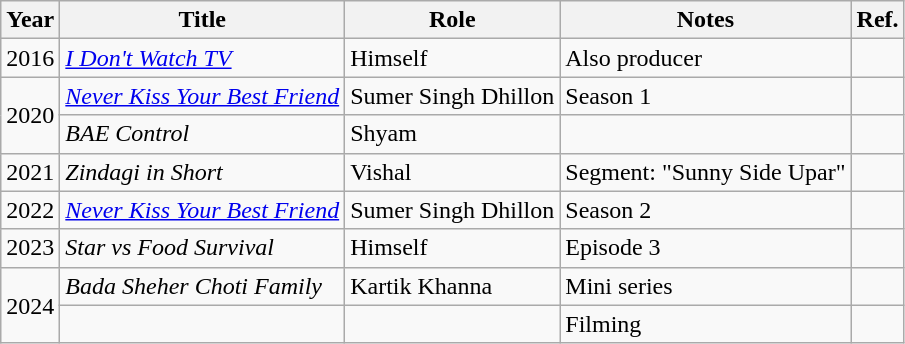<table class="wikitable sortable">
<tr>
<th>Year</th>
<th>Title</th>
<th>Role</th>
<th class="unsortable">Notes</th>
<th class="unsortable">Ref.</th>
</tr>
<tr>
<td>2016</td>
<td><em><a href='#'>I Don't Watch TV</a></em></td>
<td>Himself</td>
<td>Also producer</td>
<td></td>
</tr>
<tr>
<td rowspan="2">2020</td>
<td><em><a href='#'>Never Kiss Your Best Friend</a></em></td>
<td>Sumer Singh Dhillon</td>
<td>Season 1</td>
<td></td>
</tr>
<tr>
<td><em>BAE Control</em></td>
<td>Shyam</td>
<td></td>
<td></td>
</tr>
<tr>
<td>2021</td>
<td><em>Zindagi in Short</em></td>
<td>Vishal</td>
<td>Segment: "Sunny Side Upar"</td>
<td></td>
</tr>
<tr>
<td>2022</td>
<td><em><a href='#'>Never Kiss Your Best Friend</a></em></td>
<td>Sumer Singh Dhillon</td>
<td>Season 2</td>
<td></td>
</tr>
<tr>
<td>2023</td>
<td><em>Star vs Food Survival</em></td>
<td>Himself</td>
<td>Episode 3</td>
<td></td>
</tr>
<tr>
<td rowspan="2">2024</td>
<td><em>Bada Sheher Choti Family</em></td>
<td>Kartik Khanna</td>
<td>Mini series</td>
<td></td>
</tr>
<tr>
<td></td>
<td></td>
<td>Filming</td>
<td></td>
</tr>
</table>
